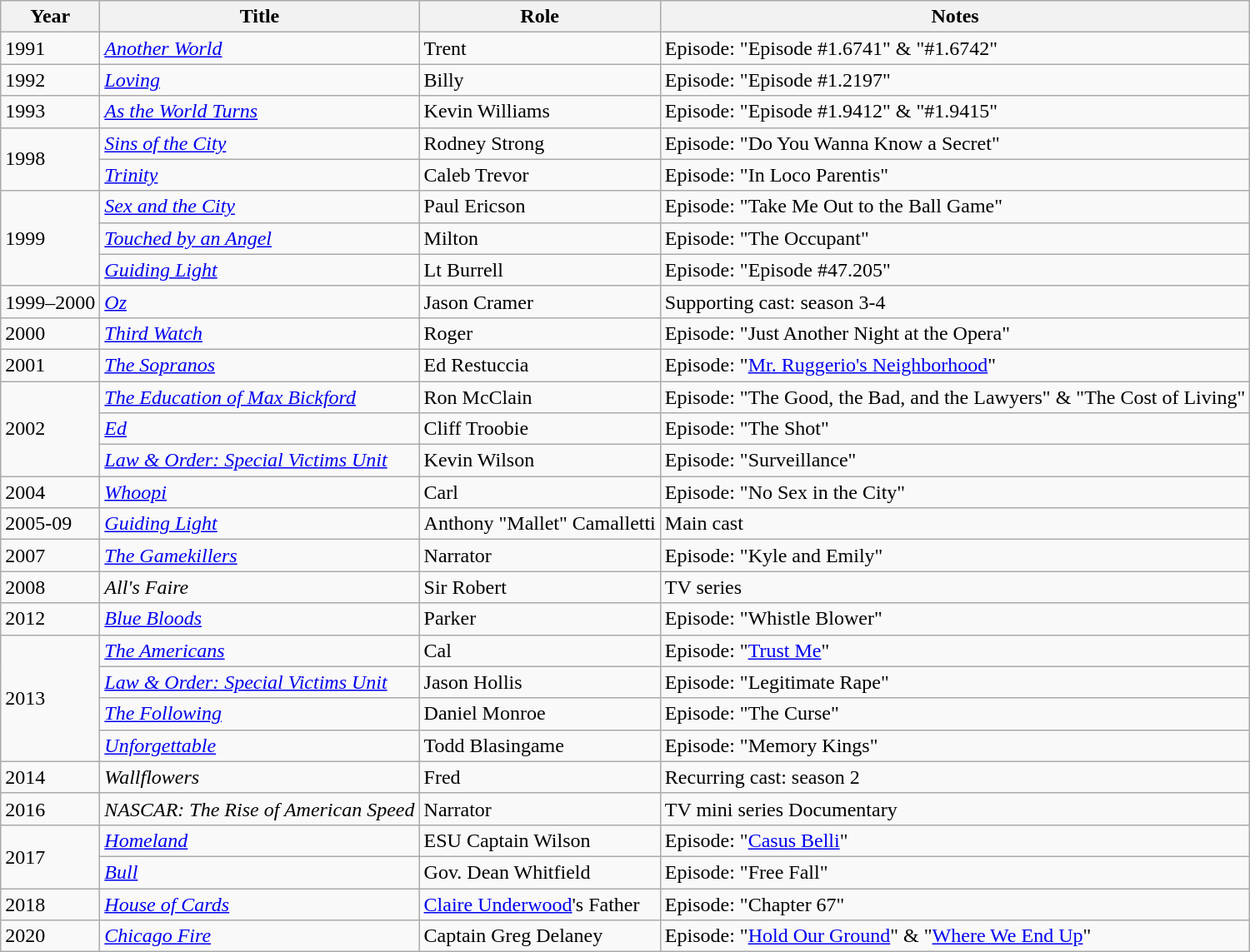<table class="wikitable sortable">
<tr>
<th>Year</th>
<th>Title</th>
<th>Role</th>
<th>Notes</th>
</tr>
<tr>
<td>1991</td>
<td><em><a href='#'>Another World</a></em></td>
<td>Trent</td>
<td>Episode: "Episode #1.6741" & "#1.6742"</td>
</tr>
<tr>
<td>1992</td>
<td><em><a href='#'>Loving</a></em></td>
<td>Billy</td>
<td>Episode: "Episode #1.2197"</td>
</tr>
<tr>
<td>1993</td>
<td><em><a href='#'>As the World Turns</a></em></td>
<td>Kevin Williams</td>
<td>Episode: "Episode #1.9412" & "#1.9415"</td>
</tr>
<tr>
<td rowspan="2">1998</td>
<td><em><a href='#'>Sins of the City</a></em></td>
<td>Rodney Strong</td>
<td>Episode: "Do You Wanna Know a Secret"</td>
</tr>
<tr>
<td><em><a href='#'>Trinity</a></em></td>
<td>Caleb Trevor</td>
<td>Episode: "In Loco Parentis"</td>
</tr>
<tr>
<td rowspan="3">1999</td>
<td><em><a href='#'>Sex and the City</a></em></td>
<td>Paul Ericson</td>
<td>Episode: "Take Me Out to the Ball Game"</td>
</tr>
<tr>
<td><em><a href='#'>Touched by an Angel</a></em></td>
<td>Milton</td>
<td>Episode: "The Occupant"</td>
</tr>
<tr>
<td><em><a href='#'>Guiding Light</a></em></td>
<td>Lt Burrell</td>
<td>Episode: "Episode #47.205"</td>
</tr>
<tr>
<td>1999–2000</td>
<td><em><a href='#'>Oz</a></em></td>
<td>Jason Cramer</td>
<td>Supporting cast: season 3-4</td>
</tr>
<tr>
<td>2000</td>
<td><em><a href='#'>Third Watch</a></em></td>
<td>Roger</td>
<td>Episode: "Just Another Night at the Opera"</td>
</tr>
<tr>
<td>2001</td>
<td><em><a href='#'>The Sopranos</a></em></td>
<td>Ed Restuccia</td>
<td>Episode: "<a href='#'>Mr. Ruggerio's Neighborhood</a>"</td>
</tr>
<tr>
<td rowspan="3">2002</td>
<td><em><a href='#'>The Education of Max Bickford</a></em></td>
<td>Ron McClain</td>
<td>Episode: "The Good, the Bad, and the Lawyers" & "The Cost of Living"</td>
</tr>
<tr>
<td><em><a href='#'>Ed</a></em></td>
<td>Cliff Troobie</td>
<td>Episode: "The Shot"</td>
</tr>
<tr>
<td><em><a href='#'>Law & Order: Special Victims Unit</a></em></td>
<td>Kevin Wilson</td>
<td>Episode: "Surveillance"</td>
</tr>
<tr>
<td>2004</td>
<td><em><a href='#'>Whoopi</a></em></td>
<td>Carl</td>
<td>Episode: "No Sex in the City"</td>
</tr>
<tr>
<td>2005-09</td>
<td><em><a href='#'>Guiding Light</a></em></td>
<td>Anthony "Mallet" Camalletti</td>
<td>Main cast</td>
</tr>
<tr>
<td>2007</td>
<td><em><a href='#'>The Gamekillers</a></em></td>
<td>Narrator</td>
<td>Episode: "Kyle and Emily"</td>
</tr>
<tr>
<td>2008</td>
<td><em>All's Faire</em></td>
<td>Sir Robert</td>
<td>TV series</td>
</tr>
<tr>
<td>2012</td>
<td><em><a href='#'>Blue Bloods</a></em></td>
<td>Parker</td>
<td>Episode: "Whistle Blower"</td>
</tr>
<tr>
<td rowspan="4">2013</td>
<td><em><a href='#'>The Americans</a></em></td>
<td>Cal</td>
<td>Episode: "<a href='#'>Trust Me</a>"</td>
</tr>
<tr>
<td><em><a href='#'>Law & Order: Special Victims Unit</a></em></td>
<td>Jason Hollis</td>
<td>Episode: "Legitimate Rape"</td>
</tr>
<tr>
<td><em><a href='#'>The Following</a></em></td>
<td>Daniel Monroe</td>
<td>Episode: "The Curse"</td>
</tr>
<tr>
<td><em><a href='#'>Unforgettable</a></em></td>
<td>Todd Blasingame</td>
<td>Episode: "Memory Kings"</td>
</tr>
<tr>
<td>2014</td>
<td><em>Wallflowers</em></td>
<td>Fred</td>
<td>Recurring cast: season 2</td>
</tr>
<tr>
<td>2016</td>
<td><em>NASCAR: The Rise of American Speed</em></td>
<td>Narrator</td>
<td>TV mini series Documentary</td>
</tr>
<tr>
<td rowspan="2">2017</td>
<td><em><a href='#'>Homeland</a></em></td>
<td>ESU Captain Wilson</td>
<td>Episode: "<a href='#'>Casus Belli</a>"</td>
</tr>
<tr>
<td><em><a href='#'>Bull</a></em></td>
<td>Gov. Dean Whitfield</td>
<td>Episode: "Free Fall"</td>
</tr>
<tr>
<td>2018</td>
<td><em><a href='#'>House of Cards</a></em></td>
<td><a href='#'>Claire Underwood</a>'s Father</td>
<td>Episode: "Chapter 67"</td>
</tr>
<tr>
<td>2020</td>
<td><em><a href='#'>Chicago Fire</a></em></td>
<td>Captain Greg Delaney</td>
<td>Episode: "<a href='#'>Hold Our Ground</a>" & "<a href='#'>Where We End Up</a>"</td>
</tr>
</table>
